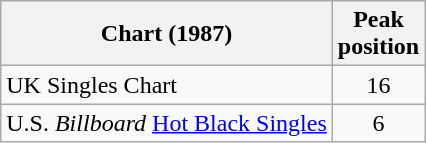<table class="wikitable">
<tr>
<th>Chart (1987)</th>
<th>Peak<br>position</th>
</tr>
<tr>
<td>UK Singles Chart</td>
<td align="center">16</td>
</tr>
<tr>
<td>U.S. <em>Billboard</em> <a href='#'>Hot Black Singles</a></td>
<td align="center">6</td>
</tr>
</table>
